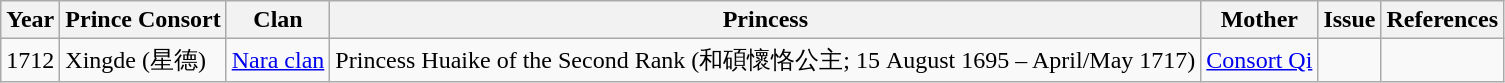<table class="wikitable">
<tr>
<th>Year</th>
<th>Prince Consort</th>
<th>Clan</th>
<th>Princess</th>
<th>Mother</th>
<th>Issue</th>
<th>References</th>
</tr>
<tr>
<td>1712</td>
<td>Xingde (星德)</td>
<td><a href='#'>Nara clan</a></td>
<td>Princess Huaike of the Second Rank (和碩懷恪公主; 15 August 1695 – April/May 1717)</td>
<td><a href='#'>Consort Qi</a></td>
<td></td>
<td></td>
</tr>
</table>
